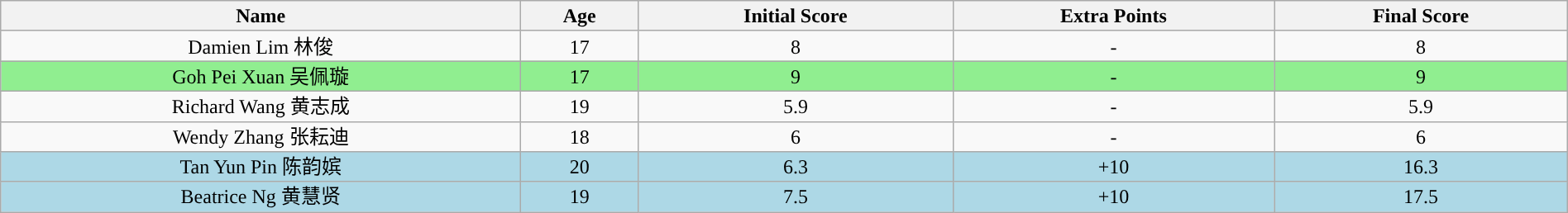<table class="wikitable" style="text-align:center; line-height:17px; width:100%;">
<tr>
<th scope="col">Name</th>
<th scope="col">Age</th>
<th scope="col">Initial Score</th>
<th scope="col">Extra Points</th>
<th scope="col">Final Score</th>
</tr>
<tr>
<td>Damien Lim 林俊</td>
<td>17</td>
<td>8</td>
<td>-</td>
<td>8</td>
</tr>
<tr>
<td style="background:lightgreen;">Goh Pei Xuan 吴佩璇</td>
<td style="background:lightgreen;">17</td>
<td style="background:lightgreen;">9</td>
<td style="background:lightgreen;">-</td>
<td style="background:lightgreen;">9</td>
</tr>
<tr>
<td>Richard Wang 黄志成</td>
<td>19</td>
<td>5.9</td>
<td>-</td>
<td>5.9</td>
</tr>
<tr>
<td>Wendy Zhang 张耘迪</td>
<td>18</td>
<td>6</td>
<td>-</td>
<td>6</td>
</tr>
<tr>
<td style="background:lightblue;">Tan Yun Pin 陈韵嫔</td>
<td style="background:lightblue;">20</td>
<td style="background:lightblue;">6.3</td>
<td style="background:lightblue;">+10</td>
<td style="background:lightblue;">16.3</td>
</tr>
<tr>
<td style="background:lightblue;">Beatrice Ng 黄慧贤</td>
<td style="background:lightblue;">19</td>
<td style="background:lightblue;">7.5</td>
<td style="background:lightblue;">+10</td>
<td style="background:lightblue;">17.5</td>
</tr>
</table>
